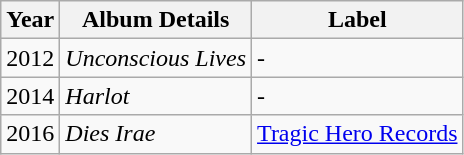<table class="wikitable">
<tr>
<th>Year</th>
<th>Album Details</th>
<th>Label</th>
</tr>
<tr>
<td>2012</td>
<td><em>Unconscious Lives</em></td>
<td>-</td>
</tr>
<tr>
<td>2014</td>
<td><em>Harlot</em></td>
<td>-</td>
</tr>
<tr>
<td>2016</td>
<td><em>Dies Irae</em></td>
<td><a href='#'>Tragic Hero Records</a></td>
</tr>
</table>
